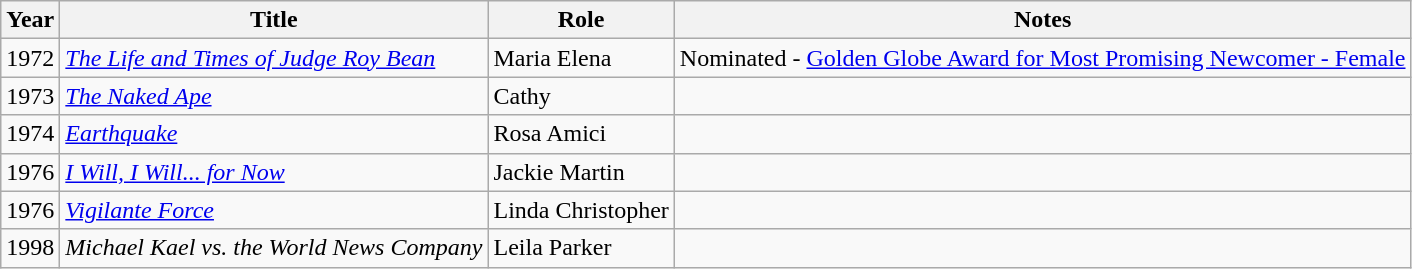<table class="wikitable sortable">
<tr>
<th>Year</th>
<th>Title</th>
<th>Role</th>
<th>Notes</th>
</tr>
<tr>
<td>1972</td>
<td><em><a href='#'>The Life and Times of Judge Roy Bean</a></em></td>
<td>Maria Elena</td>
<td>Nominated - <a href='#'>Golden Globe Award for Most Promising Newcomer - Female</a></td>
</tr>
<tr>
<td>1973</td>
<td><em><a href='#'>The Naked Ape</a></em></td>
<td>Cathy</td>
<td></td>
</tr>
<tr>
<td>1974</td>
<td><em><a href='#'>Earthquake</a></em></td>
<td>Rosa Amici</td>
<td></td>
</tr>
<tr>
<td>1976</td>
<td><em><a href='#'>I Will, I Will... for Now</a></em></td>
<td>Jackie Martin</td>
<td></td>
</tr>
<tr>
<td>1976</td>
<td><em><a href='#'>Vigilante Force</a></em></td>
<td>Linda Christopher</td>
<td></td>
</tr>
<tr>
<td>1998</td>
<td><em>Michael Kael vs. the World News Company</em></td>
<td>Leila Parker</td>
<td></td>
</tr>
</table>
